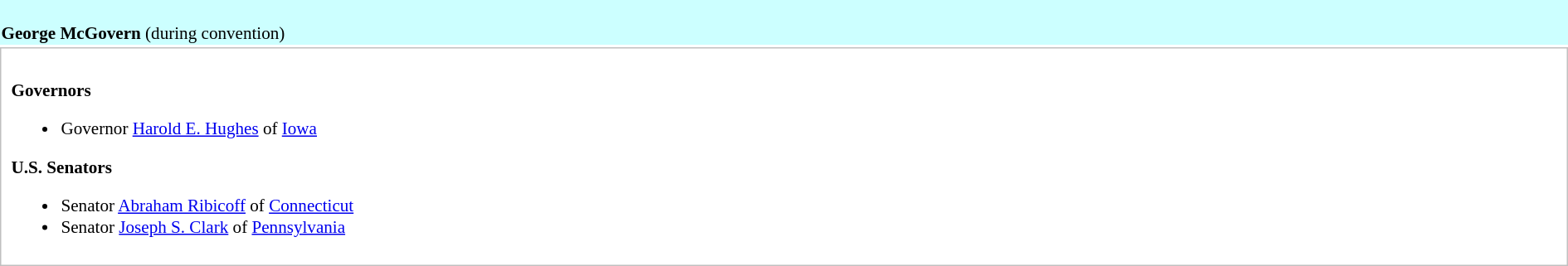<table class="collapsible collapsed" style="width:100%;font-size:88%;text-align:left; border:0; margin-top:0.2em;">
<tr>
<th style="background:#cff; font-weight:normal;"><br><strong>George McGovern</strong> (during convention)</th>
</tr>
<tr>
<td style="border:solid 1px silver; padding:8px; background:white;"><br><strong>Governors</strong><ul><li>Governor <a href='#'>Harold E. Hughes</a> of <a href='#'>Iowa</a></li></ul><strong>U.S. Senators</strong><ul><li>Senator <a href='#'>Abraham Ribicoff</a> of <a href='#'>Connecticut</a></li><li>Senator <a href='#'>Joseph S. Clark</a> of <a href='#'>Pennsylvania</a></li></ul></td>
</tr>
<tr>
<td style="text-align:center;"></td>
</tr>
</table>
